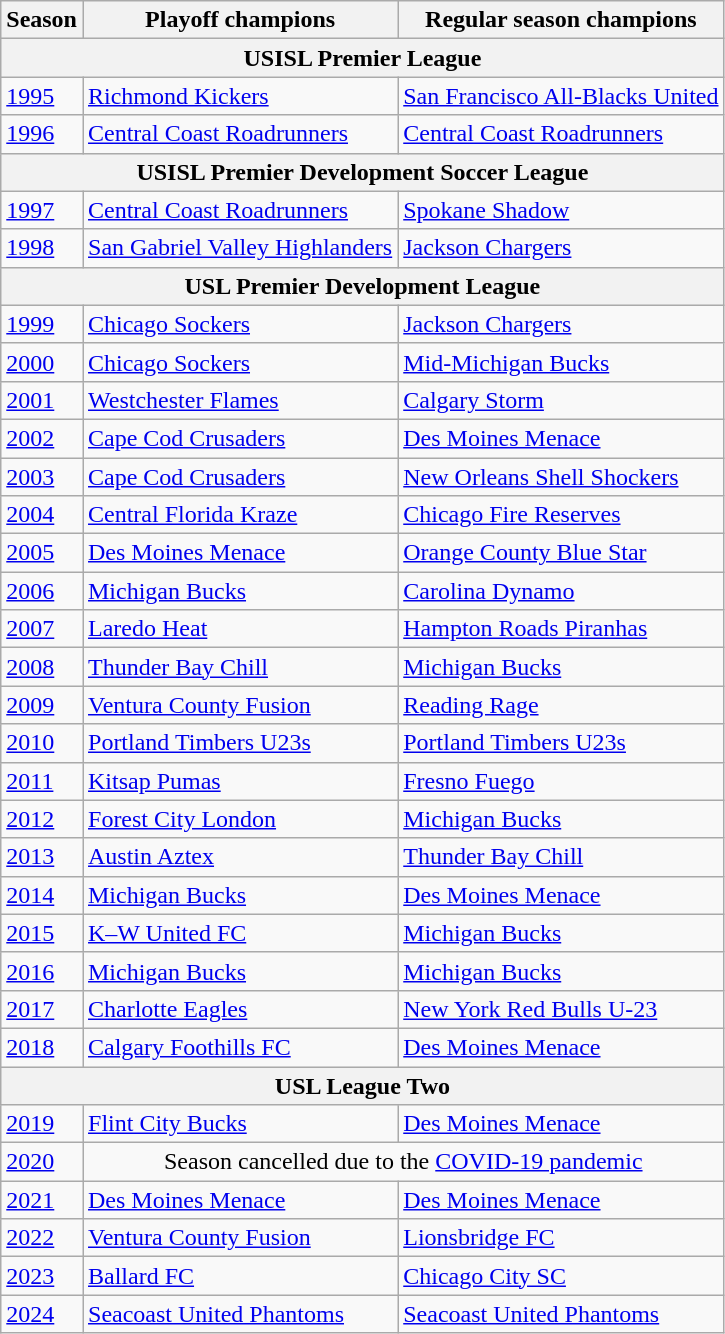<table class="wikitable">
<tr>
<th>Season</th>
<th>Playoff champions</th>
<th>Regular season champions</th>
</tr>
<tr>
<th colspan=3 align=center>USISL Premier League</th>
</tr>
<tr>
<td><a href='#'>1995</a></td>
<td><a href='#'>Richmond Kickers</a></td>
<td><a href='#'>San Francisco All-Blacks United</a></td>
</tr>
<tr>
<td><a href='#'>1996</a></td>
<td><a href='#'>Central Coast Roadrunners</a></td>
<td><a href='#'>Central Coast Roadrunners</a></td>
</tr>
<tr>
<th colspan=3 align=center>USISL Premier Development Soccer League</th>
</tr>
<tr>
<td><a href='#'>1997</a></td>
<td><a href='#'>Central Coast Roadrunners</a></td>
<td><a href='#'>Spokane Shadow</a></td>
</tr>
<tr>
<td><a href='#'>1998</a></td>
<td><a href='#'>San Gabriel Valley Highlanders</a></td>
<td><a href='#'>Jackson Chargers</a></td>
</tr>
<tr>
<th colspan=3 align=center>USL Premier Development League</th>
</tr>
<tr>
<td><a href='#'>1999</a></td>
<td><a href='#'>Chicago Sockers</a></td>
<td><a href='#'>Jackson Chargers</a></td>
</tr>
<tr>
<td><a href='#'>2000</a></td>
<td><a href='#'>Chicago Sockers</a></td>
<td><a href='#'>Mid-Michigan Bucks</a></td>
</tr>
<tr>
<td><a href='#'>2001</a></td>
<td><a href='#'>Westchester Flames</a></td>
<td><a href='#'>Calgary Storm</a></td>
</tr>
<tr>
<td><a href='#'>2002</a></td>
<td><a href='#'>Cape Cod Crusaders</a></td>
<td><a href='#'>Des Moines Menace</a></td>
</tr>
<tr>
<td><a href='#'>2003</a></td>
<td><a href='#'>Cape Cod Crusaders</a></td>
<td><a href='#'>New Orleans Shell Shockers</a></td>
</tr>
<tr>
<td><a href='#'>2004</a></td>
<td><a href='#'>Central Florida Kraze</a></td>
<td><a href='#'>Chicago Fire Reserves</a></td>
</tr>
<tr>
<td><a href='#'>2005</a></td>
<td><a href='#'>Des Moines Menace</a></td>
<td><a href='#'>Orange County Blue Star</a></td>
</tr>
<tr>
<td><a href='#'>2006</a></td>
<td><a href='#'>Michigan Bucks</a></td>
<td><a href='#'>Carolina Dynamo</a></td>
</tr>
<tr>
<td><a href='#'>2007</a></td>
<td><a href='#'>Laredo Heat</a></td>
<td><a href='#'>Hampton Roads Piranhas</a></td>
</tr>
<tr>
<td><a href='#'>2008</a></td>
<td><a href='#'>Thunder Bay Chill</a></td>
<td><a href='#'>Michigan Bucks</a></td>
</tr>
<tr>
<td><a href='#'>2009</a></td>
<td><a href='#'>Ventura County Fusion</a></td>
<td><a href='#'>Reading Rage</a></td>
</tr>
<tr>
<td><a href='#'>2010</a></td>
<td><a href='#'>Portland Timbers U23s</a></td>
<td><a href='#'>Portland Timbers U23s</a></td>
</tr>
<tr>
<td><a href='#'>2011</a></td>
<td><a href='#'>Kitsap Pumas</a></td>
<td><a href='#'>Fresno Fuego</a></td>
</tr>
<tr>
<td><a href='#'>2012</a></td>
<td><a href='#'>Forest City London</a></td>
<td><a href='#'>Michigan Bucks</a></td>
</tr>
<tr>
<td><a href='#'>2013</a></td>
<td><a href='#'>Austin Aztex</a></td>
<td><a href='#'>Thunder Bay Chill</a></td>
</tr>
<tr>
<td><a href='#'>2014</a></td>
<td><a href='#'>Michigan Bucks</a></td>
<td><a href='#'>Des Moines Menace</a></td>
</tr>
<tr>
<td><a href='#'>2015</a></td>
<td><a href='#'>K–W United FC</a></td>
<td><a href='#'>Michigan Bucks</a></td>
</tr>
<tr>
<td><a href='#'>2016</a></td>
<td><a href='#'>Michigan Bucks</a></td>
<td><a href='#'>Michigan Bucks</a></td>
</tr>
<tr>
<td><a href='#'>2017</a></td>
<td><a href='#'>Charlotte Eagles</a></td>
<td><a href='#'>New York Red Bulls U-23</a></td>
</tr>
<tr>
<td><a href='#'>2018</a></td>
<td><a href='#'>Calgary Foothills FC</a></td>
<td><a href='#'>Des Moines Menace</a></td>
</tr>
<tr>
<th colspan=3 align=center>USL League Two</th>
</tr>
<tr>
<td><a href='#'>2019</a></td>
<td><a href='#'>Flint City Bucks</a></td>
<td><a href='#'>Des Moines Menace</a></td>
</tr>
<tr>
<td><a href='#'>2020</a></td>
<td colspan=2 align=center>Season cancelled due to the <a href='#'>COVID-19 pandemic</a></td>
</tr>
<tr>
<td><a href='#'>2021</a></td>
<td><a href='#'>Des Moines Menace</a></td>
<td><a href='#'>Des Moines Menace</a></td>
</tr>
<tr>
<td><a href='#'>2022</a></td>
<td><a href='#'>Ventura County Fusion</a></td>
<td><a href='#'>Lionsbridge FC</a></td>
</tr>
<tr>
<td><a href='#'>2023</a></td>
<td><a href='#'>Ballard FC</a></td>
<td><a href='#'>Chicago City SC</a></td>
</tr>
<tr>
<td><a href='#'>2024</a></td>
<td><a href='#'>Seacoast United Phantoms</a></td>
<td><a href='#'>Seacoast United Phantoms</a></td>
</tr>
</table>
